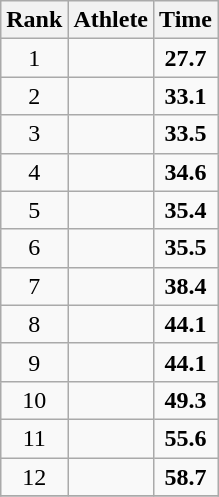<table class=wikitable style="text-align:center;">
<tr>
<th>Rank</th>
<th>Athlete</th>
<th>Time</th>
</tr>
<tr>
<td>1</td>
<td align=left></td>
<td><strong>27.7</strong></td>
</tr>
<tr>
<td>2</td>
<td align=left></td>
<td><strong>33.1</strong></td>
</tr>
<tr>
<td>3</td>
<td align=left></td>
<td><strong>33.5</strong></td>
</tr>
<tr>
<td>4</td>
<td align=left></td>
<td><strong>34.6</strong></td>
</tr>
<tr>
<td>5</td>
<td align=left></td>
<td><strong>35.4</strong></td>
</tr>
<tr>
<td>6</td>
<td align=left></td>
<td><strong>35.5</strong></td>
</tr>
<tr>
<td>7</td>
<td align=left></td>
<td><strong>38.4</strong></td>
</tr>
<tr>
<td>8</td>
<td align=left></td>
<td><strong>44.1</strong></td>
</tr>
<tr>
<td>9</td>
<td align=left></td>
<td><strong>44.1</strong></td>
</tr>
<tr>
<td>10</td>
<td align=left></td>
<td><strong>49.3</strong></td>
</tr>
<tr>
<td>11</td>
<td align=left></td>
<td><strong>55.6</strong></td>
</tr>
<tr>
<td>12</td>
<td align=left></td>
<td><strong>58.7</strong></td>
</tr>
<tr>
</tr>
</table>
